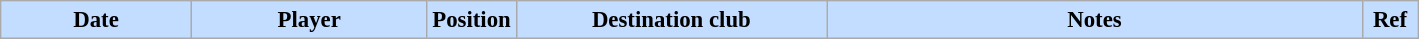<table class="wikitable" style="text-align:left; font-size:95%;">
<tr>
<th style="background:#c2ddff; width:120px;">Date</th>
<th style="background:#c2ddff; width:150px;">Player</th>
<th style="background:#c2ddff; width:50px;">Position</th>
<th style="background:#c2ddff; width:200px;">Destination club</th>
<th style="background:#c2ddff; width:350px;">Notes</th>
<th style="background:#c2ddff; width:30px;">Ref</th>
</tr>
</table>
